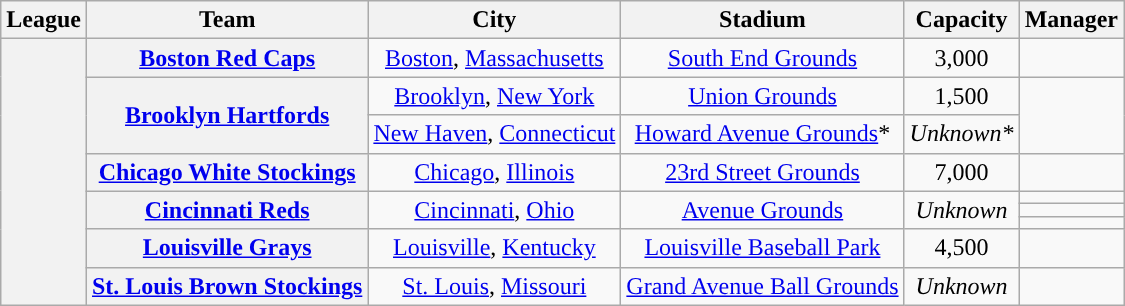<table class="wikitable sortable plainrowheaders" style="text-align:center;">
<tr>
<th scope="col">League</th>
<th scope="col">Team</th>
<th scope="col">City</th>
<th scope="col">Stadium</th>
<th scope="col">Capacity</th>
<th scope="col">Manager</th>
</tr>
<tr>
<th rowspan="9"></th>
<th scope="row"><a href='#'>Boston Red Caps</a></th>
<td><a href='#'>Boston</a>, <a href='#'>Massachusetts</a></td>
<td><a href='#'>South End Grounds</a></td>
<td>3,000</td>
<td></td>
</tr>
<tr>
<th rowspan="2" scope="row"><a href='#'>Brooklyn Hartfords</a></th>
<td><a href='#'>Brooklyn</a>, <a href='#'>New York</a></td>
<td><a href='#'>Union Grounds</a></td>
<td>1,500</td>
<td rowspan="2"></td>
</tr>
<tr>
<td><a href='#'>New Haven</a>, <a href='#'>Connecticut</a></td>
<td><a href='#'>Howard Avenue Grounds</a>*</td>
<td><em>Unknown*</em></td>
</tr>
<tr>
<th scope="row"><a href='#'>Chicago White Stockings</a></th>
<td><a href='#'>Chicago</a>, <a href='#'>Illinois</a></td>
<td><a href='#'>23rd Street Grounds</a></td>
<td>7,000</td>
<td></td>
</tr>
<tr>
<th rowspan="3" scope="row"><a href='#'>Cincinnati Reds</a></th>
<td rowspan="3"><a href='#'>Cincinnati</a>, <a href='#'>Ohio</a></td>
<td rowspan="3"><a href='#'>Avenue Grounds</a></td>
<td rowspan="3"><em>Unknown</em></td>
<td></td>
</tr>
<tr>
<td></td>
</tr>
<tr>
<td></td>
</tr>
<tr>
<th scope="row"><a href='#'>Louisville Grays</a></th>
<td><a href='#'>Louisville</a>, <a href='#'>Kentucky</a></td>
<td><a href='#'>Louisville Baseball Park</a></td>
<td>4,500</td>
<td></td>
</tr>
<tr>
<th scope="row"><a href='#'>St. Louis Brown Stockings</a></th>
<td><a href='#'>St. Louis</a>, <a href='#'>Missouri</a></td>
<td><a href='#'>Grand Avenue Ball Grounds</a></td>
<td><em>Unknown</em></td>
<td></td>
</tr>
</table>
